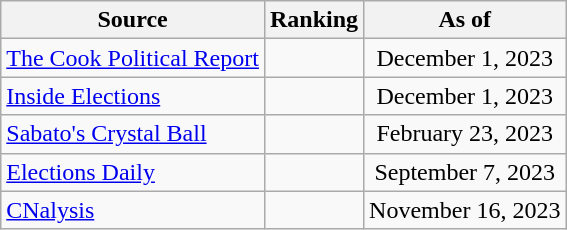<table class="wikitable" style="text-align:center">
<tr>
<th>Source</th>
<th>Ranking</th>
<th>As of</th>
</tr>
<tr>
<td align=left><a href='#'>The Cook Political Report</a></td>
<td></td>
<td>December 1, 2023</td>
</tr>
<tr>
<td align=left><a href='#'>Inside Elections</a></td>
<td></td>
<td>December 1, 2023</td>
</tr>
<tr>
<td align=left><a href='#'>Sabato's Crystal Ball</a></td>
<td></td>
<td>February 23, 2023</td>
</tr>
<tr>
<td align=left><a href='#'>Elections Daily</a></td>
<td></td>
<td>September 7, 2023</td>
</tr>
<tr>
<td align=left><a href='#'>CNalysis</a></td>
<td></td>
<td>November 16, 2023</td>
</tr>
</table>
